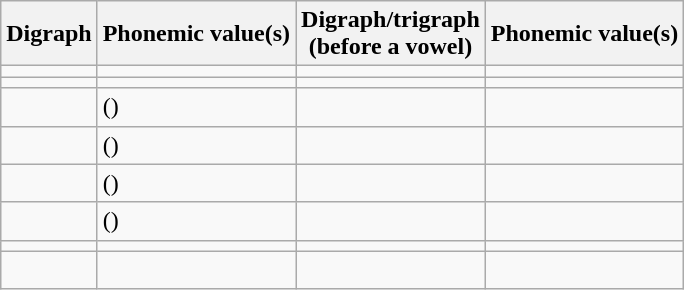<table class="wikitable">
<tr>
<th>Digraph</th>
<th>Phonemic value(s)</th>
<th>Digraph/trigraph<br>(before a vowel)</th>
<th>Phonemic value(s)</th>
</tr>
<tr>
<td></td>
<td></td>
<td></td>
<td></td>
</tr>
<tr>
<td></td>
<td></td>
<td></td>
<td></td>
</tr>
<tr>
<td></td>
<td> ()</td>
<td></td>
<td></td>
</tr>
<tr>
<td></td>
<td> ()</td>
<td></td>
<td></td>
</tr>
<tr>
<td></td>
<td> ()</td>
<td></td>
<td></td>
</tr>
<tr>
<td></td>
<td> ()</td>
<td></td>
<td></td>
</tr>
<tr>
<td></td>
<td></td>
<td></td>
<td></td>
</tr>
<tr>
<td> </td>
<td> </td>
<td></td>
<td></td>
</tr>
</table>
